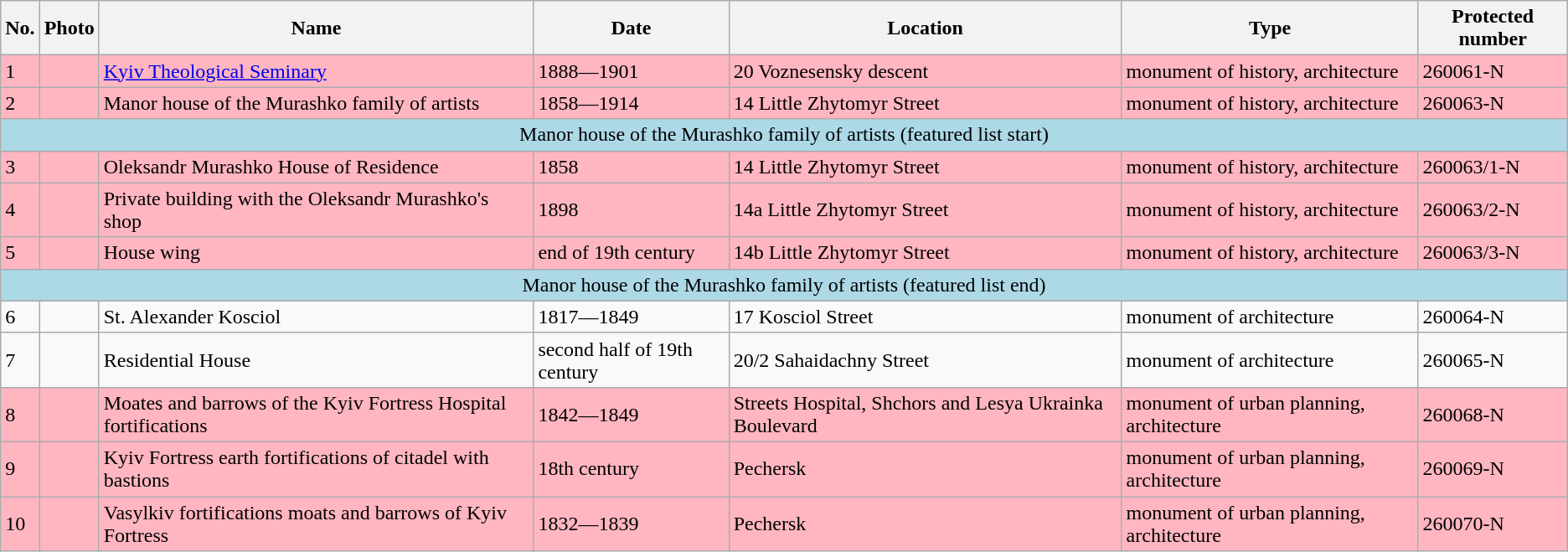<table class="wikitable">
<tr>
<th>No.</th>
<th>Photo</th>
<th>Name</th>
<th>Date</th>
<th>Location</th>
<th>Type</th>
<th>Protected number</th>
</tr>
<tr bgcolor=lightpink>
<td>1</td>
<td></td>
<td><a href='#'>Kyiv Theological Seminary</a></td>
<td>1888—1901</td>
<td>20 Voznesensky descent</td>
<td>monument of history, architecture</td>
<td>260061-N</td>
</tr>
<tr bgcolor=lightpink>
<td>2</td>
<td></td>
<td>Manor house of the Murashko family of artists</td>
<td>1858—1914</td>
<td>14 Little Zhytomyr Street</td>
<td>monument of history, architecture</td>
<td>260063-N</td>
</tr>
<tr>
<td colspan=7 align=center bgcolor=lightblue>Manor house of the Murashko family of artists (featured list start)</td>
</tr>
<tr bgcolor=lightpink>
<td>3</td>
<td></td>
<td>Oleksandr Murashko House of Residence</td>
<td>1858</td>
<td>14 Little Zhytomyr Street</td>
<td>monument of history, architecture</td>
<td>260063/1-N</td>
</tr>
<tr bgcolor=lightpink>
<td>4</td>
<td></td>
<td>Private building with the Oleksandr Murashko's  shop</td>
<td>1898</td>
<td>14a Little Zhytomyr Street</td>
<td>monument of history, architecture</td>
<td>260063/2-N</td>
</tr>
<tr bgcolor=lightpink>
<td>5</td>
<td></td>
<td>House wing</td>
<td>end of 19th century</td>
<td>14b Little Zhytomyr Street</td>
<td>monument of history, architecture</td>
<td>260063/3-N</td>
</tr>
<tr>
<td colspan=7 align=center bgcolor=lightblue>Manor house of the Murashko family of artists (featured list end)</td>
</tr>
<tr>
<td>6</td>
<td></td>
<td>St. Alexander Kosciol</td>
<td>1817—1849</td>
<td>17 Kosciol Street</td>
<td>monument of architecture</td>
<td>260064-N</td>
</tr>
<tr>
<td>7</td>
<td></td>
<td>Residential House</td>
<td>second half of 19th century</td>
<td>20/2 Sahaidachny Street</td>
<td>monument of architecture</td>
<td>260065-N</td>
</tr>
<tr bgcolor=lightpink>
<td>8</td>
<td></td>
<td>Moates and barrows of the Kyiv Fortress Hospital fortifications</td>
<td>1842—1849</td>
<td>Streets Hospital, Shchors and Lesya Ukrainka Boulevard</td>
<td>monument of urban planning, architecture</td>
<td>260068-N</td>
</tr>
<tr bgcolor=lightpink>
<td>9</td>
<td></td>
<td>Kyiv Fortress earth fortifications of citadel with bastions</td>
<td>18th century</td>
<td>Pechersk</td>
<td>monument of urban planning, architecture</td>
<td>260069-N</td>
</tr>
<tr bgcolor=lightpink>
<td>10</td>
<td></td>
<td>Vasylkiv fortifications moats and barrows of Kyiv Fortress</td>
<td>1832—1839</td>
<td>Pechersk</td>
<td>monument of urban planning, architecture</td>
<td>260070-N</td>
</tr>
</table>
